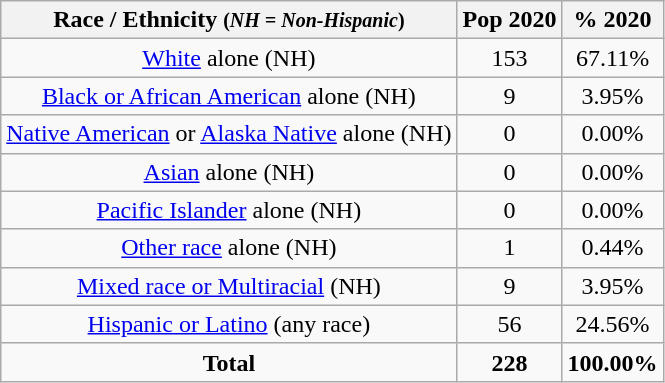<table class="wikitable" style="text-align:center;">
<tr>
<th>Race / Ethnicity <small>(<em>NH = Non-Hispanic</em>)</small></th>
<th>Pop 2020</th>
<th>% 2020</th>
</tr>
<tr>
<td><a href='#'>White</a> alone (NH)</td>
<td>153</td>
<td>67.11%</td>
</tr>
<tr>
<td><a href='#'>Black or African American</a> alone (NH)</td>
<td>9</td>
<td>3.95%</td>
</tr>
<tr>
<td><a href='#'>Native American</a> or <a href='#'>Alaska Native</a> alone (NH)</td>
<td>0</td>
<td>0.00%</td>
</tr>
<tr>
<td><a href='#'>Asian</a> alone (NH)</td>
<td>0</td>
<td>0.00%</td>
</tr>
<tr>
<td><a href='#'>Pacific Islander</a> alone (NH)</td>
<td>0</td>
<td>0.00%</td>
</tr>
<tr>
<td><a href='#'>Other race</a> alone (NH)</td>
<td>1</td>
<td>0.44%</td>
</tr>
<tr>
<td><a href='#'>Mixed race or Multiracial</a> (NH)</td>
<td>9</td>
<td>3.95%</td>
</tr>
<tr>
<td><a href='#'>Hispanic or Latino</a> (any race)</td>
<td>56</td>
<td>24.56%</td>
</tr>
<tr>
<td><strong>Total</strong></td>
<td><strong>228</strong></td>
<td><strong>100.00%</strong></td>
</tr>
</table>
